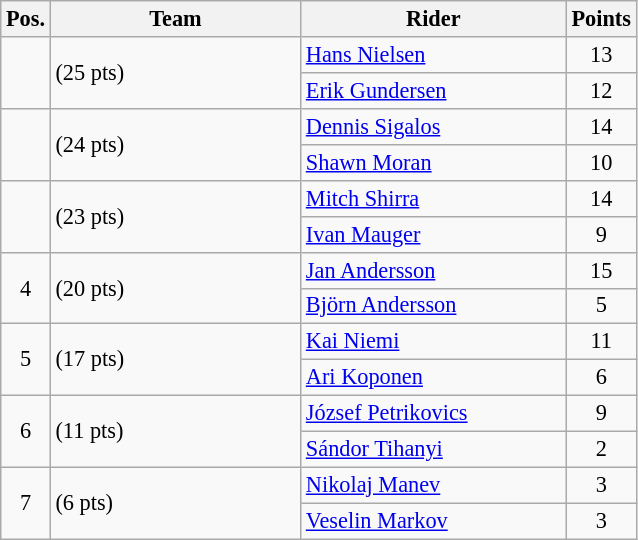<table class=wikitable style="font-size:93%;">
<tr>
<th width=25px>Pos.</th>
<th width=160px>Team</th>
<th width=170px>Rider</th>
<th width=40px>Points</th>
</tr>
<tr align=center >
<td rowspan=2 ></td>
<td rowspan=2 align=left> (25 pts)</td>
<td align=left><a href='#'>Hans Nielsen</a></td>
<td>13</td>
</tr>
<tr align=center >
<td align=left><a href='#'>Erik Gundersen</a></td>
<td>12</td>
</tr>
<tr align=center >
<td rowspan=2 ></td>
<td rowspan=2 align=left> (24 pts)</td>
<td align=left><a href='#'>Dennis Sigalos</a></td>
<td>14</td>
</tr>
<tr align=center >
<td align=left><a href='#'>Shawn Moran</a></td>
<td>10</td>
</tr>
<tr align=center >
<td rowspan=2 ></td>
<td rowspan=2 align=left> (23 pts)</td>
<td align=left><a href='#'>Mitch Shirra</a></td>
<td>14</td>
</tr>
<tr align=center >
<td align=left><a href='#'>Ivan Mauger</a></td>
<td>9</td>
</tr>
<tr align=center>
<td rowspan=2>4</td>
<td rowspan=2 align=left> (20 pts)</td>
<td align=left><a href='#'>Jan Andersson</a></td>
<td>15</td>
</tr>
<tr align=center>
<td align=left><a href='#'>Björn Andersson</a></td>
<td>5</td>
</tr>
<tr align=center>
<td rowspan=2>5</td>
<td rowspan=2 align=left> (17 pts)</td>
<td align=left><a href='#'>Kai Niemi</a></td>
<td>11</td>
</tr>
<tr align=center>
<td align=left><a href='#'>Ari Koponen</a></td>
<td>6</td>
</tr>
<tr align=center>
<td rowspan=2>6</td>
<td rowspan=2 align=left> (11 pts)</td>
<td align=left><a href='#'>József Petrikovics</a></td>
<td>9</td>
</tr>
<tr align=center>
<td align=left><a href='#'>Sándor Tihanyi</a></td>
<td>2</td>
</tr>
<tr align=center>
<td rowspan=2>7</td>
<td rowspan=2 align=left> (6 pts)</td>
<td align=left><a href='#'>Nikolaj Manev</a></td>
<td>3</td>
</tr>
<tr align=center>
<td align=left><a href='#'>Veselin Markov</a></td>
<td>3</td>
</tr>
</table>
